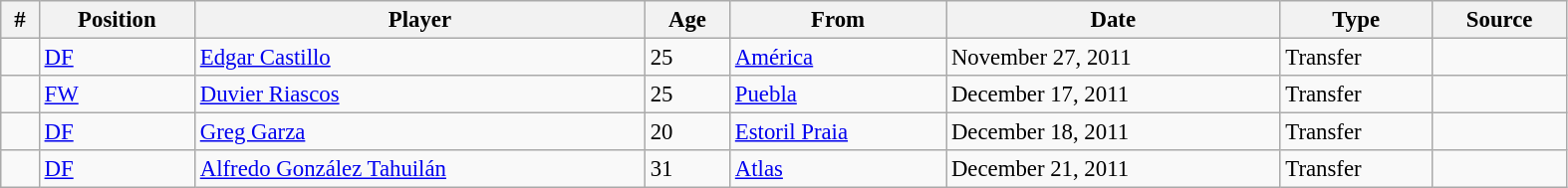<table class="wikitable sortable" style="width:83%; text-align:center; font-size:95%; text-align:left;">
<tr>
<th><strong>#</strong></th>
<th><strong>Position</strong></th>
<th><strong>Player</strong></th>
<th><strong>Age</strong></th>
<th><strong>From</strong></th>
<th><strong>Date</strong></th>
<th><strong>Type</strong></th>
<th><strong>Source</strong></th>
</tr>
<tr>
<td></td>
<td><a href='#'>DF</a></td>
<td> <a href='#'>Edgar Castillo</a></td>
<td>25</td>
<td> <a href='#'>América</a></td>
<td>November 27, 2011</td>
<td>Transfer</td>
<td></td>
</tr>
<tr>
<td></td>
<td><a href='#'>FW</a></td>
<td> <a href='#'>Duvier Riascos</a></td>
<td>25</td>
<td> <a href='#'>Puebla</a></td>
<td>December 17, 2011</td>
<td>Transfer</td>
<td></td>
</tr>
<tr>
<td></td>
<td><a href='#'>DF</a></td>
<td> <a href='#'>Greg Garza</a></td>
<td>20</td>
<td> <a href='#'>Estoril Praia</a></td>
<td>December 18, 2011</td>
<td>Transfer</td>
<td></td>
</tr>
<tr>
<td></td>
<td><a href='#'>DF</a></td>
<td> <a href='#'>Alfredo González Tahuilán</a></td>
<td>31</td>
<td> <a href='#'>Atlas</a></td>
<td>December 21, 2011</td>
<td>Transfer</td>
<td></td>
</tr>
</table>
